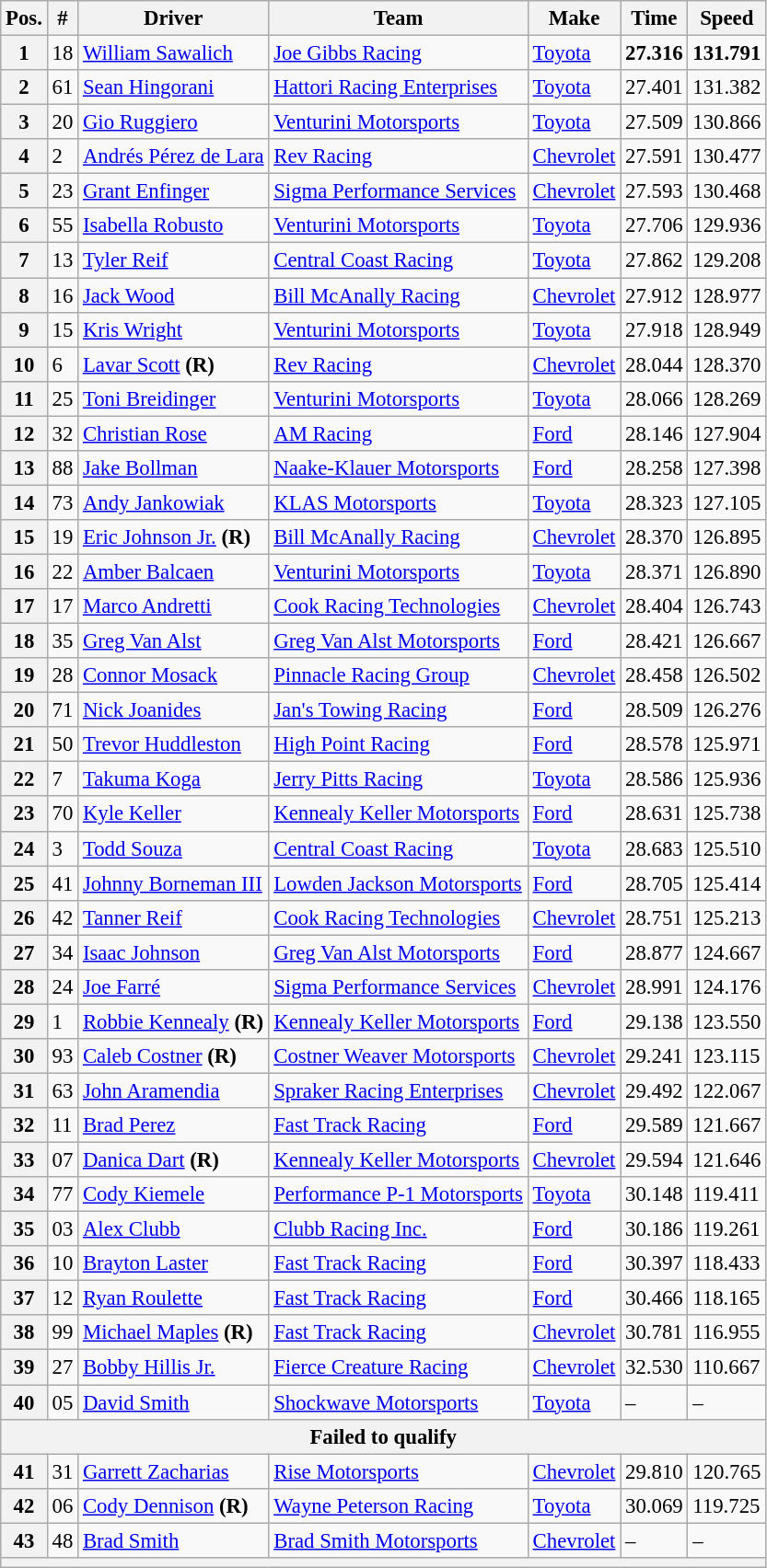<table class="wikitable" style="font-size:95%">
<tr>
<th>Pos.</th>
<th>#</th>
<th>Driver</th>
<th>Team</th>
<th>Make</th>
<th>Time</th>
<th>Speed</th>
</tr>
<tr>
<th>1</th>
<td>18</td>
<td><a href='#'>William Sawalich</a></td>
<td><a href='#'>Joe Gibbs Racing</a></td>
<td><a href='#'>Toyota</a></td>
<td><strong>27.316</strong></td>
<td><strong>131.791</strong></td>
</tr>
<tr>
<th>2</th>
<td>61</td>
<td><a href='#'>Sean Hingorani</a></td>
<td><a href='#'>Hattori Racing Enterprises</a></td>
<td><a href='#'>Toyota</a></td>
<td>27.401</td>
<td>131.382</td>
</tr>
<tr>
<th>3</th>
<td>20</td>
<td><a href='#'>Gio Ruggiero</a></td>
<td><a href='#'>Venturini Motorsports</a></td>
<td><a href='#'>Toyota</a></td>
<td>27.509</td>
<td>130.866</td>
</tr>
<tr>
<th>4</th>
<td>2</td>
<td><a href='#'>Andrés Pérez de Lara</a></td>
<td><a href='#'>Rev Racing</a></td>
<td><a href='#'>Chevrolet</a></td>
<td>27.591</td>
<td>130.477</td>
</tr>
<tr>
<th>5</th>
<td>23</td>
<td><a href='#'>Grant Enfinger</a></td>
<td><a href='#'>Sigma Performance Services</a></td>
<td><a href='#'>Chevrolet</a></td>
<td>27.593</td>
<td>130.468</td>
</tr>
<tr>
<th>6</th>
<td>55</td>
<td><a href='#'>Isabella Robusto</a></td>
<td><a href='#'>Venturini Motorsports</a></td>
<td><a href='#'>Toyota</a></td>
<td>27.706</td>
<td>129.936</td>
</tr>
<tr>
<th>7</th>
<td>13</td>
<td><a href='#'>Tyler Reif</a></td>
<td><a href='#'>Central Coast Racing</a></td>
<td><a href='#'>Toyota</a></td>
<td>27.862</td>
<td>129.208</td>
</tr>
<tr>
<th>8</th>
<td>16</td>
<td><a href='#'>Jack Wood</a></td>
<td><a href='#'>Bill McAnally Racing</a></td>
<td><a href='#'>Chevrolet</a></td>
<td>27.912</td>
<td>128.977</td>
</tr>
<tr>
<th>9</th>
<td>15</td>
<td><a href='#'>Kris Wright</a></td>
<td><a href='#'>Venturini Motorsports</a></td>
<td><a href='#'>Toyota</a></td>
<td>27.918</td>
<td>128.949</td>
</tr>
<tr>
<th>10</th>
<td>6</td>
<td><a href='#'>Lavar Scott</a> <strong>(R)</strong></td>
<td><a href='#'>Rev Racing</a></td>
<td><a href='#'>Chevrolet</a></td>
<td>28.044</td>
<td>128.370</td>
</tr>
<tr>
<th>11</th>
<td>25</td>
<td><a href='#'>Toni Breidinger</a></td>
<td><a href='#'>Venturini Motorsports</a></td>
<td><a href='#'>Toyota</a></td>
<td>28.066</td>
<td>128.269</td>
</tr>
<tr>
<th>12</th>
<td>32</td>
<td><a href='#'>Christian Rose</a></td>
<td><a href='#'>AM Racing</a></td>
<td><a href='#'>Ford</a></td>
<td>28.146</td>
<td>127.904</td>
</tr>
<tr>
<th>13</th>
<td>88</td>
<td><a href='#'>Jake Bollman</a></td>
<td><a href='#'>Naake-Klauer Motorsports</a></td>
<td><a href='#'>Ford</a></td>
<td>28.258</td>
<td>127.398</td>
</tr>
<tr>
<th>14</th>
<td>73</td>
<td><a href='#'>Andy Jankowiak</a></td>
<td><a href='#'>KLAS Motorsports</a></td>
<td><a href='#'>Toyota</a></td>
<td>28.323</td>
<td>127.105</td>
</tr>
<tr>
<th>15</th>
<td>19</td>
<td><a href='#'>Eric Johnson Jr.</a> <strong>(R)</strong></td>
<td><a href='#'>Bill McAnally Racing</a></td>
<td><a href='#'>Chevrolet</a></td>
<td>28.370</td>
<td>126.895</td>
</tr>
<tr>
<th>16</th>
<td>22</td>
<td><a href='#'>Amber Balcaen</a></td>
<td><a href='#'>Venturini Motorsports</a></td>
<td><a href='#'>Toyota</a></td>
<td>28.371</td>
<td>126.890</td>
</tr>
<tr>
<th>17</th>
<td>17</td>
<td><a href='#'>Marco Andretti</a></td>
<td><a href='#'>Cook Racing Technologies</a></td>
<td><a href='#'>Chevrolet</a></td>
<td>28.404</td>
<td>126.743</td>
</tr>
<tr>
<th>18</th>
<td>35</td>
<td><a href='#'>Greg Van Alst</a></td>
<td><a href='#'>Greg Van Alst Motorsports</a></td>
<td><a href='#'>Ford</a></td>
<td>28.421</td>
<td>126.667</td>
</tr>
<tr>
<th>19</th>
<td>28</td>
<td><a href='#'>Connor Mosack</a></td>
<td><a href='#'>Pinnacle Racing Group</a></td>
<td><a href='#'>Chevrolet</a></td>
<td>28.458</td>
<td>126.502</td>
</tr>
<tr>
<th>20</th>
<td>71</td>
<td><a href='#'>Nick Joanides</a></td>
<td><a href='#'>Jan's Towing Racing</a></td>
<td><a href='#'>Ford</a></td>
<td>28.509</td>
<td>126.276</td>
</tr>
<tr>
<th>21</th>
<td>50</td>
<td><a href='#'>Trevor Huddleston</a></td>
<td><a href='#'>High Point Racing</a></td>
<td><a href='#'>Ford</a></td>
<td>28.578</td>
<td>125.971</td>
</tr>
<tr>
<th>22</th>
<td>7</td>
<td><a href='#'>Takuma Koga</a></td>
<td><a href='#'>Jerry Pitts Racing</a></td>
<td><a href='#'>Toyota</a></td>
<td>28.586</td>
<td>125.936</td>
</tr>
<tr>
<th>23</th>
<td>70</td>
<td><a href='#'>Kyle Keller</a></td>
<td><a href='#'>Kennealy Keller Motorsports</a></td>
<td><a href='#'>Ford</a></td>
<td>28.631</td>
<td>125.738</td>
</tr>
<tr>
<th>24</th>
<td>3</td>
<td><a href='#'>Todd Souza</a></td>
<td><a href='#'>Central Coast Racing</a></td>
<td><a href='#'>Toyota</a></td>
<td>28.683</td>
<td>125.510</td>
</tr>
<tr>
<th>25</th>
<td>41</td>
<td><a href='#'>Johnny Borneman III</a></td>
<td><a href='#'>Lowden Jackson Motorsports</a></td>
<td><a href='#'>Ford</a></td>
<td>28.705</td>
<td>125.414</td>
</tr>
<tr>
<th>26</th>
<td>42</td>
<td><a href='#'>Tanner Reif</a></td>
<td><a href='#'>Cook Racing Technologies</a></td>
<td><a href='#'>Chevrolet</a></td>
<td>28.751</td>
<td>125.213</td>
</tr>
<tr>
<th>27</th>
<td>34</td>
<td><a href='#'>Isaac Johnson</a></td>
<td><a href='#'>Greg Van Alst Motorsports</a></td>
<td><a href='#'>Ford</a></td>
<td>28.877</td>
<td>124.667</td>
</tr>
<tr>
<th>28</th>
<td>24</td>
<td><a href='#'>Joe Farré</a></td>
<td><a href='#'>Sigma Performance Services</a></td>
<td><a href='#'>Chevrolet</a></td>
<td>28.991</td>
<td>124.176</td>
</tr>
<tr>
<th>29</th>
<td>1</td>
<td><a href='#'>Robbie Kennealy</a> <strong>(R)</strong></td>
<td><a href='#'>Kennealy Keller Motorsports</a></td>
<td><a href='#'>Ford</a></td>
<td>29.138</td>
<td>123.550</td>
</tr>
<tr>
<th>30</th>
<td>93</td>
<td><a href='#'>Caleb Costner</a> <strong>(R)</strong></td>
<td><a href='#'>Costner Weaver Motorsports</a></td>
<td><a href='#'>Chevrolet</a></td>
<td>29.241</td>
<td>123.115</td>
</tr>
<tr>
<th>31</th>
<td>63</td>
<td><a href='#'>John Aramendia</a></td>
<td><a href='#'>Spraker Racing Enterprises</a></td>
<td><a href='#'>Chevrolet</a></td>
<td>29.492</td>
<td>122.067</td>
</tr>
<tr>
<th>32</th>
<td>11</td>
<td><a href='#'>Brad Perez</a></td>
<td><a href='#'>Fast Track Racing</a></td>
<td><a href='#'>Ford</a></td>
<td>29.589</td>
<td>121.667</td>
</tr>
<tr>
<th>33</th>
<td>07</td>
<td><a href='#'>Danica Dart</a> <strong>(R)</strong></td>
<td><a href='#'>Kennealy Keller Motorsports</a></td>
<td><a href='#'>Chevrolet</a></td>
<td>29.594</td>
<td>121.646</td>
</tr>
<tr>
<th>34</th>
<td>77</td>
<td><a href='#'>Cody Kiemele</a></td>
<td><a href='#'>Performance P-1 Motorsports</a></td>
<td><a href='#'>Toyota</a></td>
<td>30.148</td>
<td>119.411</td>
</tr>
<tr>
<th>35</th>
<td>03</td>
<td><a href='#'>Alex Clubb</a></td>
<td><a href='#'>Clubb Racing Inc.</a></td>
<td><a href='#'>Ford</a></td>
<td>30.186</td>
<td>119.261</td>
</tr>
<tr>
<th>36</th>
<td>10</td>
<td><a href='#'>Brayton Laster</a></td>
<td><a href='#'>Fast Track Racing</a></td>
<td><a href='#'>Ford</a></td>
<td>30.397</td>
<td>118.433</td>
</tr>
<tr>
<th>37</th>
<td>12</td>
<td><a href='#'>Ryan Roulette</a></td>
<td><a href='#'>Fast Track Racing</a></td>
<td><a href='#'>Ford</a></td>
<td>30.466</td>
<td>118.165</td>
</tr>
<tr>
<th>38</th>
<td>99</td>
<td><a href='#'>Michael Maples</a> <strong>(R)</strong></td>
<td><a href='#'>Fast Track Racing</a></td>
<td><a href='#'>Chevrolet</a></td>
<td>30.781</td>
<td>116.955</td>
</tr>
<tr>
<th>39</th>
<td>27</td>
<td><a href='#'>Bobby Hillis Jr.</a></td>
<td><a href='#'>Fierce Creature Racing</a></td>
<td><a href='#'>Chevrolet</a></td>
<td>32.530</td>
<td>110.667</td>
</tr>
<tr>
<th>40</th>
<td>05</td>
<td><a href='#'>David Smith</a></td>
<td><a href='#'>Shockwave Motorsports</a></td>
<td><a href='#'>Toyota</a></td>
<td>–</td>
<td>–</td>
</tr>
<tr>
<th colspan="7">Failed to qualify</th>
</tr>
<tr>
<th>41</th>
<td>31</td>
<td><a href='#'>Garrett Zacharias</a></td>
<td><a href='#'>Rise Motorsports</a></td>
<td><a href='#'>Chevrolet</a></td>
<td>29.810</td>
<td>120.765</td>
</tr>
<tr>
<th>42</th>
<td>06</td>
<td><a href='#'>Cody Dennison</a> <strong>(R)</strong></td>
<td><a href='#'>Wayne Peterson Racing</a></td>
<td><a href='#'>Toyota</a></td>
<td>30.069</td>
<td>119.725</td>
</tr>
<tr>
<th>43</th>
<td>48</td>
<td><a href='#'>Brad Smith</a></td>
<td><a href='#'>Brad Smith Motorsports</a></td>
<td><a href='#'>Chevrolet</a></td>
<td>–</td>
<td>–</td>
</tr>
<tr>
<th colspan="7"></th>
</tr>
</table>
